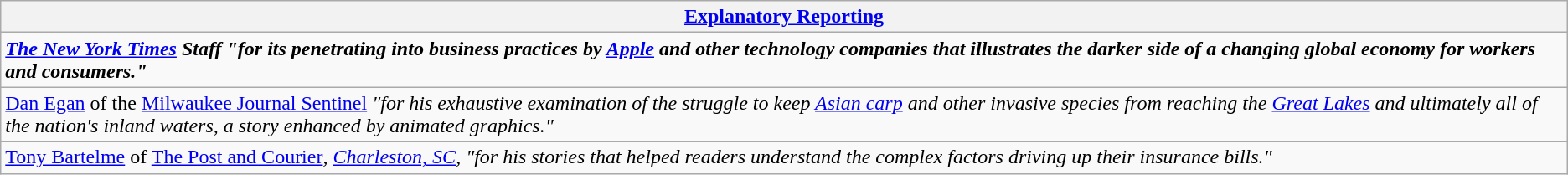<table class="wikitable" style="float:left; float:none;">
<tr>
<th><a href='#'>Explanatory Reporting</a></th>
</tr>
<tr>
<td><strong><em><a href='#'>The New York Times</a><em> Staff<strong> "for its penetrating  into business practices by <a href='#'>Apple</a> and other technology companies that illustrates the darker side of a changing global economy for workers and consumers."</td>
</tr>
<tr>
<td><a href='#'>Dan Egan</a> of the </em><a href='#'>Milwaukee Journal Sentinel</a><em> "for his exhaustive examination of the struggle to keep <a href='#'>Asian carp</a> and other invasive species from reaching the <a href='#'>Great Lakes</a> and ultimately all of the nation's inland waters, a story enhanced by animated graphics."</td>
</tr>
<tr>
<td><a href='#'>Tony Bartelme</a> of </em><a href='#'>The Post and Courier</a><em>, <a href='#'>Charleston, SC</a>, "for his stories that helped readers understand the complex factors driving up their insurance bills."</td>
</tr>
</table>
